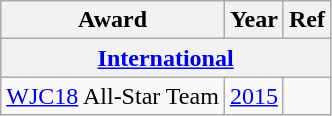<table class="wikitable">
<tr>
<th>Award</th>
<th>Year</th>
<th>Ref</th>
</tr>
<tr>
<th colspan="3"><a href='#'>International</a></th>
</tr>
<tr>
<td><a href='#'>WJC18</a> All-Star Team</td>
<td><a href='#'>2015</a></td>
<td></td>
</tr>
</table>
